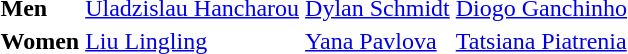<table>
<tr>
<th scope=row style="text-align:left">Men <br> </th>
<td> <a href='#'>Uladzislau Hancharou</a></td>
<td> <a href='#'>Dylan Schmidt</a></td>
<td> <a href='#'>Diogo Ganchinho</a></td>
</tr>
<tr>
<th scope=row style="text-align:left">Women <br> </th>
<td> <a href='#'>Liu Lingling</a></td>
<td> <a href='#'>Yana Pavlova</a></td>
<td> <a href='#'>Tatsiana Piatrenia</a></td>
</tr>
</table>
